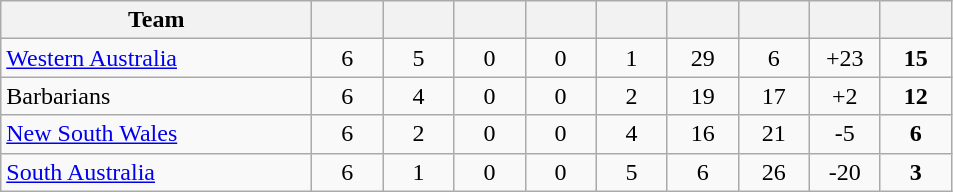<table class="wikitable" style="text-align:center;">
<tr>
<th width=200>Team</th>
<th width=40></th>
<th width=40></th>
<th width=40></th>
<th width=40></th>
<th width=40></th>
<th width=40></th>
<th width=40></th>
<th width=40></th>
<th width=40></th>
</tr>
<tr>
<td style="text-align:left;"><a href='#'>Western Australia</a></td>
<td>6</td>
<td>5</td>
<td>0</td>
<td>0</td>
<td>1</td>
<td>29</td>
<td>6</td>
<td>+23</td>
<td><strong>15</strong></td>
</tr>
<tr>
<td style="text-align:left;">Barbarians</td>
<td>6</td>
<td>4</td>
<td>0</td>
<td>0</td>
<td>2</td>
<td>19</td>
<td>17</td>
<td>+2</td>
<td><strong>12</strong></td>
</tr>
<tr>
<td style="text-align:left;"><a href='#'>New South Wales</a></td>
<td>6</td>
<td>2</td>
<td>0</td>
<td>0</td>
<td>4</td>
<td>16</td>
<td>21</td>
<td>-5</td>
<td><strong>6</strong></td>
</tr>
<tr>
<td style="text-align:left;"><a href='#'>South Australia</a></td>
<td>6</td>
<td>1</td>
<td>0</td>
<td>0</td>
<td>5</td>
<td>6</td>
<td>26</td>
<td>-20</td>
<td><strong>3</strong></td>
</tr>
</table>
